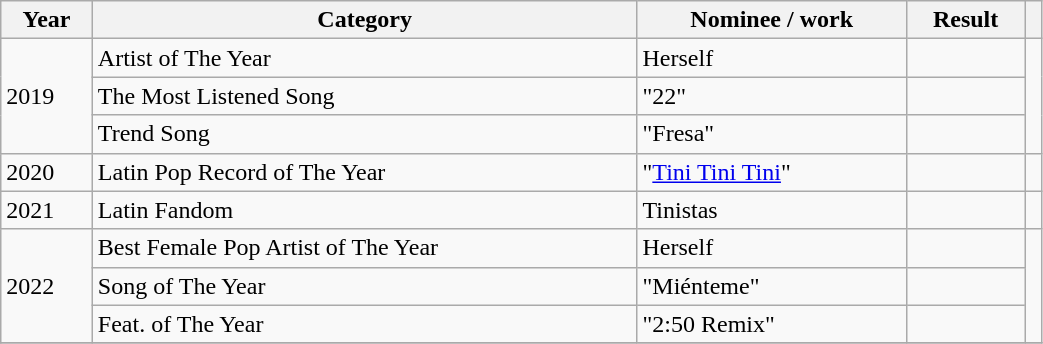<table class="wikitable" style="width:55%;">
<tr>
<th>Year</th>
<th>Category</th>
<th>Nominee / work</th>
<th>Result</th>
<th></th>
</tr>
<tr>
<td rowspan="3">2019</td>
<td>Artist of The Year</td>
<td>Herself</td>
<td></td>
<td rowspan="3"></td>
</tr>
<tr>
<td>The Most Listened Song</td>
<td>"22"</td>
<td></td>
</tr>
<tr>
<td>Trend Song</td>
<td>"Fresa"</td>
<td></td>
</tr>
<tr>
<td>2020</td>
<td>Latin Pop Record of The Year</td>
<td>"<a href='#'>Tini Tini Tini</a>"</td>
<td></td>
<td></td>
</tr>
<tr>
<td>2021</td>
<td>Latin Fandom</td>
<td>Tinistas</td>
<td></td>
<td></td>
</tr>
<tr>
<td rowspan="3">2022</td>
<td>Best Female Pop Artist of The Year</td>
<td>Herself</td>
<td></td>
<td rowspan="3"></td>
</tr>
<tr>
<td>Song of The Year</td>
<td>"Miénteme"</td>
<td></td>
</tr>
<tr>
<td>Feat. of The Year</td>
<td>"2:50 Remix"</td>
<td></td>
</tr>
<tr>
</tr>
</table>
